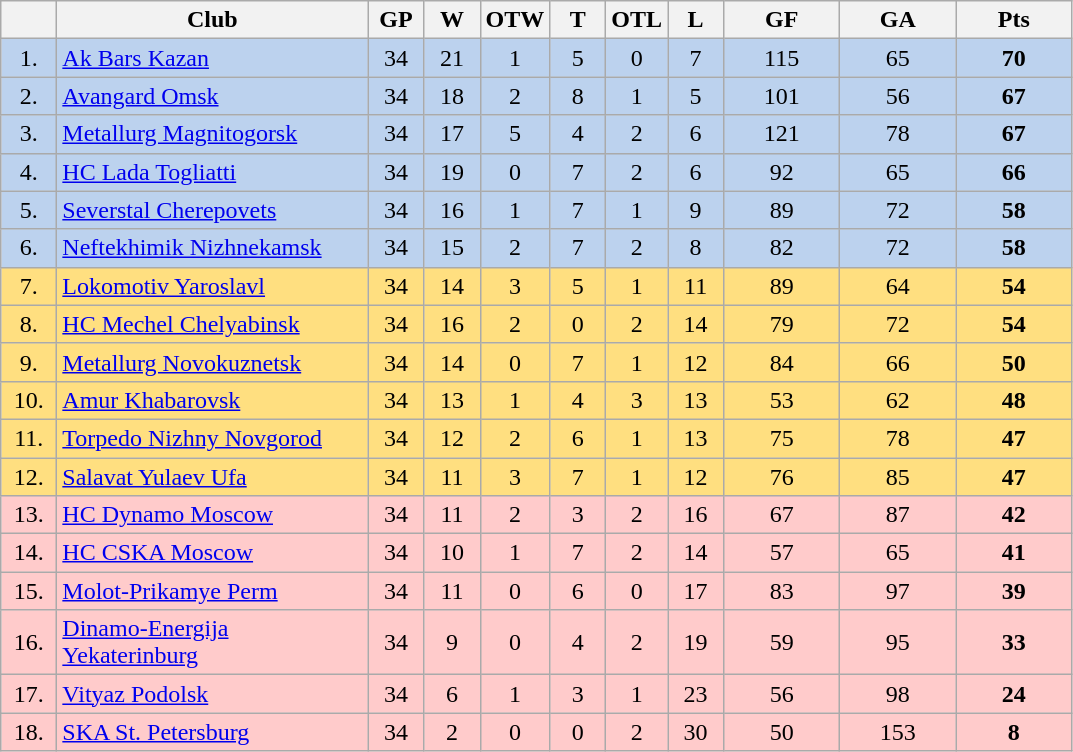<table class="wikitable">
<tr>
<th width="30"></th>
<th width="200">Club</th>
<th width="30">GP</th>
<th width="30">W</th>
<th width="30">OTW</th>
<th width="30">T</th>
<th width="30">OTL</th>
<th width="30">L</th>
<th width="70">GF</th>
<th width="70">GA</th>
<th width="70">Pts</th>
</tr>
<tr bgcolor="#BCD2EE" align="center">
<td>1.</td>
<td align="left"><a href='#'>Ak Bars Kazan</a></td>
<td>34</td>
<td>21</td>
<td>1</td>
<td>5</td>
<td>0</td>
<td>7</td>
<td>115</td>
<td>65</td>
<td><strong>70</strong></td>
</tr>
<tr bgcolor="#BCD2EE" align="center">
<td>2.</td>
<td align="left"><a href='#'>Avangard Omsk</a></td>
<td>34</td>
<td>18</td>
<td>2</td>
<td>8</td>
<td>1</td>
<td>5</td>
<td>101</td>
<td>56</td>
<td><strong>67</strong></td>
</tr>
<tr bgcolor="#BCD2EE" align="center">
<td>3.</td>
<td align="left"><a href='#'>Metallurg Magnitogorsk</a></td>
<td>34</td>
<td>17</td>
<td>5</td>
<td>4</td>
<td>2</td>
<td>6</td>
<td>121</td>
<td>78</td>
<td><strong>67</strong></td>
</tr>
<tr bgcolor="#BCD2EE" align="center">
<td>4.</td>
<td align="left"><a href='#'>HC Lada Togliatti</a></td>
<td>34</td>
<td>19</td>
<td>0</td>
<td>7</td>
<td>2</td>
<td>6</td>
<td>92</td>
<td>65</td>
<td><strong>66</strong></td>
</tr>
<tr bgcolor="#BCD2EE" align="center">
<td>5.</td>
<td align="left"><a href='#'>Severstal Cherepovets</a></td>
<td>34</td>
<td>16</td>
<td>1</td>
<td>7</td>
<td>1</td>
<td>9</td>
<td>89</td>
<td>72</td>
<td><strong>58</strong></td>
</tr>
<tr bgcolor="#BCD2EE" align="center">
<td>6.</td>
<td align="left"><a href='#'>Neftekhimik Nizhnekamsk</a></td>
<td>34</td>
<td>15</td>
<td>2</td>
<td>7</td>
<td>2</td>
<td>8</td>
<td>82</td>
<td>72</td>
<td><strong>58</strong></td>
</tr>
<tr bgcolor="#FFDF80" align="center">
<td>7.</td>
<td align="left"><a href='#'>Lokomotiv Yaroslavl</a></td>
<td>34</td>
<td>14</td>
<td>3</td>
<td>5</td>
<td>1</td>
<td>11</td>
<td>89</td>
<td>64</td>
<td><strong>54</strong></td>
</tr>
<tr bgcolor="#FFDF80" align="center">
<td>8.</td>
<td align="left"><a href='#'>HC Mechel Chelyabinsk</a></td>
<td>34</td>
<td>16</td>
<td>2</td>
<td>0</td>
<td>2</td>
<td>14</td>
<td>79</td>
<td>72</td>
<td><strong>54</strong></td>
</tr>
<tr bgcolor="#FFDF80" align="center">
<td>9.</td>
<td align="left"><a href='#'>Metallurg Novokuznetsk</a></td>
<td>34</td>
<td>14</td>
<td>0</td>
<td>7</td>
<td>1</td>
<td>12</td>
<td>84</td>
<td>66</td>
<td><strong>50</strong></td>
</tr>
<tr bgcolor="#FFDF80" align="center">
<td>10.</td>
<td align="left"><a href='#'>Amur Khabarovsk</a></td>
<td>34</td>
<td>13</td>
<td>1</td>
<td>4</td>
<td>3</td>
<td>13</td>
<td>53</td>
<td>62</td>
<td><strong>48</strong></td>
</tr>
<tr bgcolor="#FFDF80" align="center">
<td>11.</td>
<td align="left"><a href='#'>Torpedo Nizhny Novgorod</a></td>
<td>34</td>
<td>12</td>
<td>2</td>
<td>6</td>
<td>1</td>
<td>13</td>
<td>75</td>
<td>78</td>
<td><strong>47</strong></td>
</tr>
<tr bgcolor="#FFDF80" align="center">
<td>12.</td>
<td align="left"><a href='#'>Salavat Yulaev Ufa</a></td>
<td>34</td>
<td>11</td>
<td>3</td>
<td>7</td>
<td>1</td>
<td>12</td>
<td>76</td>
<td>85</td>
<td><strong>47</strong></td>
</tr>
<tr bgcolor="#FFCBCB" align="center">
<td>13.</td>
<td align="left"><a href='#'>HC Dynamo Moscow</a></td>
<td>34</td>
<td>11</td>
<td>2</td>
<td>3</td>
<td>2</td>
<td>16</td>
<td>67</td>
<td>87</td>
<td><strong>42</strong></td>
</tr>
<tr bgcolor="#FFCBCB" align="center">
<td>14.</td>
<td align="left"><a href='#'>HC CSKA Moscow</a></td>
<td>34</td>
<td>10</td>
<td>1</td>
<td>7</td>
<td>2</td>
<td>14</td>
<td>57</td>
<td>65</td>
<td><strong>41</strong></td>
</tr>
<tr bgcolor="#FFCBCB" align="center">
<td>15.</td>
<td align="left"><a href='#'>Molot-Prikamye Perm</a></td>
<td>34</td>
<td>11</td>
<td>0</td>
<td>6</td>
<td>0</td>
<td>17</td>
<td>83</td>
<td>97</td>
<td><strong>39</strong></td>
</tr>
<tr bgcolor="#FFCBCB" align="center">
<td>16.</td>
<td align="left"><a href='#'>Dinamo-Energija Yekaterinburg</a></td>
<td>34</td>
<td>9</td>
<td>0</td>
<td>4</td>
<td>2</td>
<td>19</td>
<td>59</td>
<td>95</td>
<td><strong>33</strong></td>
</tr>
<tr bgcolor="#FFCBCB" align="center">
<td>17.</td>
<td align="left"><a href='#'>Vityaz Podolsk</a></td>
<td>34</td>
<td>6</td>
<td>1</td>
<td>3</td>
<td>1</td>
<td>23</td>
<td>56</td>
<td>98</td>
<td><strong>24</strong></td>
</tr>
<tr bgcolor="#FFCBCB" align="center">
<td>18.</td>
<td align="left"><a href='#'>SKA St. Petersburg</a></td>
<td>34</td>
<td>2</td>
<td>0</td>
<td>0</td>
<td>2</td>
<td>30</td>
<td>50</td>
<td>153</td>
<td><strong>8</strong></td>
</tr>
</table>
